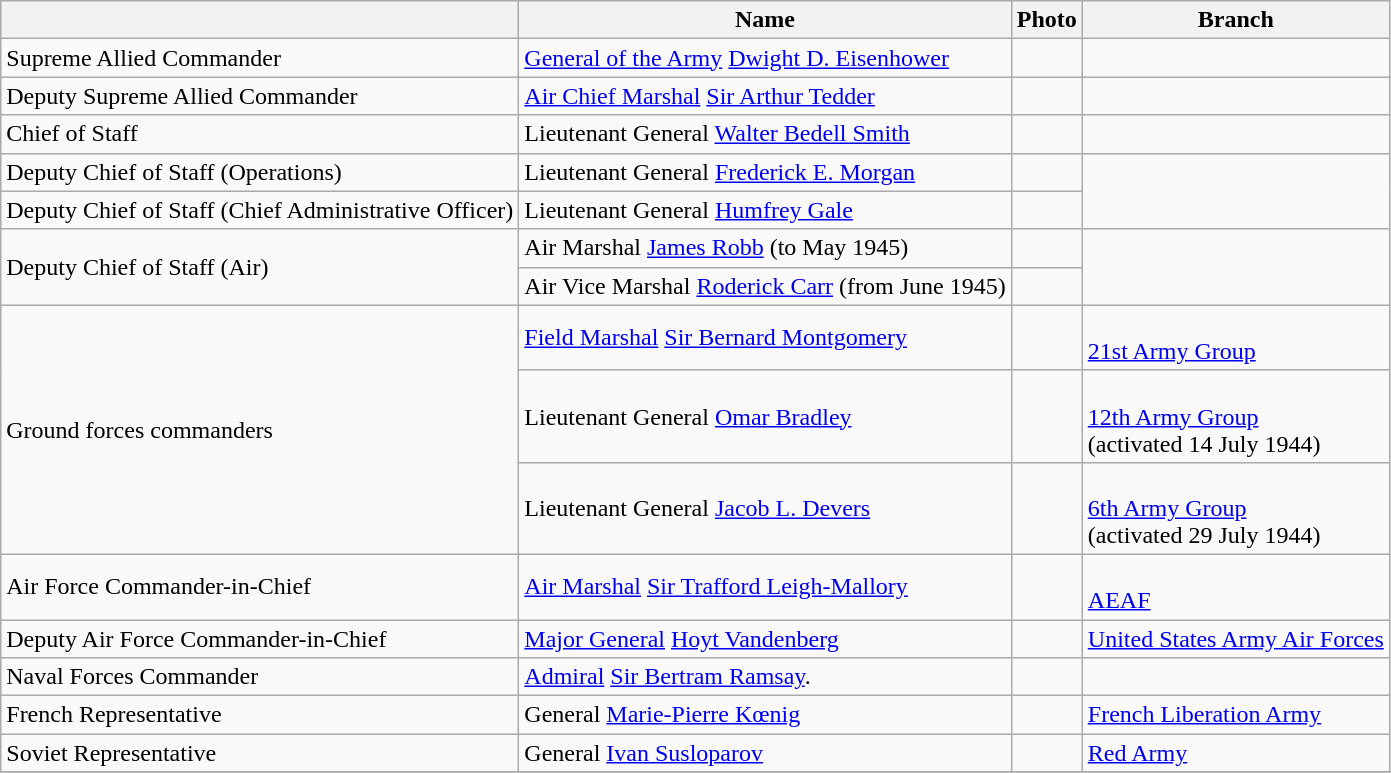<table class="wikitable">
<tr>
<th></th>
<th>Name</th>
<th>Photo</th>
<th>Branch</th>
</tr>
<tr>
<td>Supreme Allied Commander</td>
<td><a href='#'>General of the Army</a> <a href='#'>Dwight D. Eisenhower</a></td>
<td></td>
<td></td>
</tr>
<tr>
<td>Deputy Supreme Allied Commander</td>
<td><a href='#'>Air Chief Marshal</a> <a href='#'>Sir Arthur Tedder</a></td>
<td></td>
<td></td>
</tr>
<tr>
<td>Chief of Staff</td>
<td>Lieutenant General <a href='#'>Walter Bedell Smith</a></td>
<td></td>
<td></td>
</tr>
<tr>
<td>Deputy Chief of Staff (Operations)</td>
<td>Lieutenant General <a href='#'>Frederick E. Morgan</a></td>
<td></td>
<td rowspan="2"></td>
</tr>
<tr>
<td>Deputy Chief of Staff (Chief Administrative Officer)</td>
<td>Lieutenant General <a href='#'>Humfrey Gale</a></td>
<td></td>
</tr>
<tr>
<td rowspan=2>Deputy Chief of Staff (Air)</td>
<td>Air Marshal <a href='#'>James Robb</a> (to May 1945)</td>
<td></td>
<td rowspan="2"></td>
</tr>
<tr>
<td>Air Vice Marshal <a href='#'>Roderick Carr</a> (from June 1945)</td>
<td></td>
</tr>
<tr>
<td rowspan=3>Ground forces commanders</td>
<td><a href='#'>Field Marshal</a> <a href='#'>Sir Bernard Montgomery</a></td>
<td></td>
<td><br><a href='#'>21st Army Group</a></td>
</tr>
<tr>
<td>Lieutenant General <a href='#'>Omar Bradley</a></td>
<td></td>
<td><br><a href='#'>12th Army Group</a><br>(activated 14 July 1944)</td>
</tr>
<tr>
<td>Lieutenant General <a href='#'>Jacob L. Devers</a></td>
<td></td>
<td><br><a href='#'>6th Army Group</a><br>(activated 29 July 1944)</td>
</tr>
<tr>
<td>Air Force Commander-in-Chief</td>
<td><a href='#'>Air Marshal</a> <a href='#'>Sir Trafford Leigh-Mallory</a></td>
<td></td>
<td><br><a href='#'>AEAF</a></td>
</tr>
<tr>
<td>Deputy Air Force Commander-in-Chief</td>
<td><a href='#'>Major General</a> <a href='#'>Hoyt Vandenberg</a></td>
<td></td>
<td><a href='#'>United States Army Air Forces</a></td>
</tr>
<tr>
<td>Naval Forces Commander</td>
<td><a href='#'>Admiral</a> <a href='#'>Sir Bertram Ramsay</a>.</td>
<td></td>
<td></td>
</tr>
<tr>
<td>French Representative</td>
<td>General <a href='#'>Marie-Pierre Kœnig</a></td>
<td></td>
<td> <a href='#'>French Liberation Army</a></td>
</tr>
<tr>
<td>Soviet Representative</td>
<td>General <a href='#'>Ivan Susloparov</a></td>
<td></td>
<td> <a href='#'>Red Army</a></td>
</tr>
<tr>
</tr>
</table>
